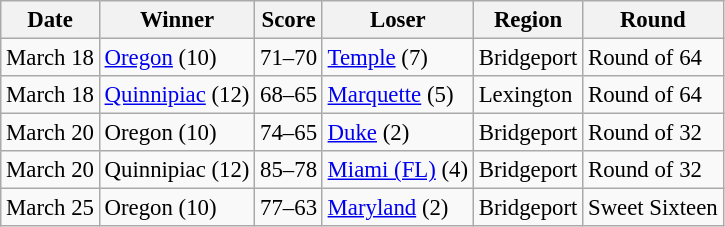<table class="wikitable" style="font-size:95%;">
<tr>
<th>Date</th>
<th>Winner</th>
<th>Score</th>
<th>Loser</th>
<th>Region</th>
<th>Round</th>
</tr>
<tr>
<td>March 18</td>
<td><a href='#'>Oregon</a> (10)</td>
<td>71–70</td>
<td><a href='#'>Temple</a> (7)</td>
<td>Bridgeport</td>
<td>Round of 64</td>
</tr>
<tr>
<td>March 18</td>
<td><a href='#'>Quinnipiac</a> (12)</td>
<td>68–65</td>
<td><a href='#'>Marquette</a> (5)</td>
<td>Lexington</td>
<td>Round of 64</td>
</tr>
<tr>
<td>March 20</td>
<td>Oregon (10)</td>
<td>74–65</td>
<td><a href='#'>Duke</a> (2)</td>
<td>Bridgeport</td>
<td>Round of 32</td>
</tr>
<tr>
<td>March 20</td>
<td>Quinnipiac (12)</td>
<td>85–78</td>
<td><a href='#'>Miami (FL)</a> (4)</td>
<td>Bridgeport</td>
<td>Round of 32</td>
</tr>
<tr>
<td>March 25</td>
<td>Oregon (10)</td>
<td>77–63</td>
<td><a href='#'>Maryland</a> (2)</td>
<td>Bridgeport</td>
<td>Sweet Sixteen</td>
</tr>
</table>
